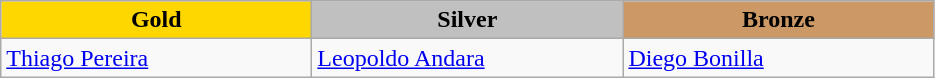<table class="wikitable" style="text-align:left">
<tr align="center">
<td width=200 bgcolor=gold><strong>Gold</strong></td>
<td width=200 bgcolor=silver><strong>Silver</strong></td>
<td width=200 bgcolor=CC9966><strong>Bronze</strong></td>
</tr>
<tr>
<td><a href='#'>Thiago Pereira</a><br><em></em></td>
<td><a href='#'>Leopoldo Andara</a><br><em></em></td>
<td><a href='#'>Diego Bonilla</a><br><em></em></td>
</tr>
</table>
